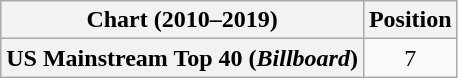<table class="wikitable sortable plainrowheaders" style="text-align:center">
<tr>
<th scope="col">Chart (2010–2019)</th>
<th scope="col">Position</th>
</tr>
<tr>
<th scope="row">US Mainstream Top 40 (<em>Billboard</em>)</th>
<td>7</td>
</tr>
</table>
